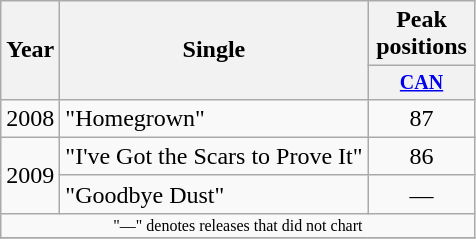<table class="wikitable" style="text-align:center;">
<tr>
<th rowspan="2">Year</th>
<th rowspan="2">Single</th>
<th>Peak positions</th>
</tr>
<tr style="font-size:smaller;">
<th width="65"><a href='#'>CAN</a></th>
</tr>
<tr>
<td>2008</td>
<td align="left">"Homegrown"</td>
<td>87</td>
</tr>
<tr>
<td rowspan="2">2009</td>
<td align="left">"I've Got the Scars to Prove It"</td>
<td>86</td>
</tr>
<tr>
<td align="left">"Goodbye Dust"</td>
<td>—</td>
</tr>
<tr>
<td colspan="3" style="font-size:8pt">"—" denotes releases that did not chart</td>
</tr>
<tr>
</tr>
</table>
